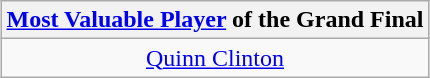<table class=wikitable style="text-align:center; margin:auto">
<tr>
<th><a href='#'>Most Valuable Player</a> of the Grand Final</th>
</tr>
<tr>
<td> <a href='#'>Quinn Clinton</a></td>
</tr>
</table>
